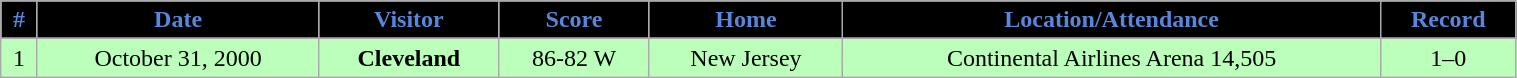<table class="wikitable" width="80%">
<tr align="center"  style="background:#000000; color:#5787DC">
<td><strong>#</strong></td>
<td><strong>Date</strong></td>
<td><strong>Visitor</strong></td>
<td><strong>Score</strong></td>
<td><strong>Home</strong></td>
<td><strong>Location/Attendance</strong></td>
<td><strong>Record</strong></td>
</tr>
<tr align="center"    bgcolor="  ">
</tr>
<tr align="center" bgcolor="bbffbb">
<td>1</td>
<td>October 31, 2000</td>
<td><strong>Cleveland</strong></td>
<td>86-82 W</td>
<td>New Jersey</td>
<td>Continental Airlines Arena 14,505</td>
<td>1–0</td>
</tr>
</table>
